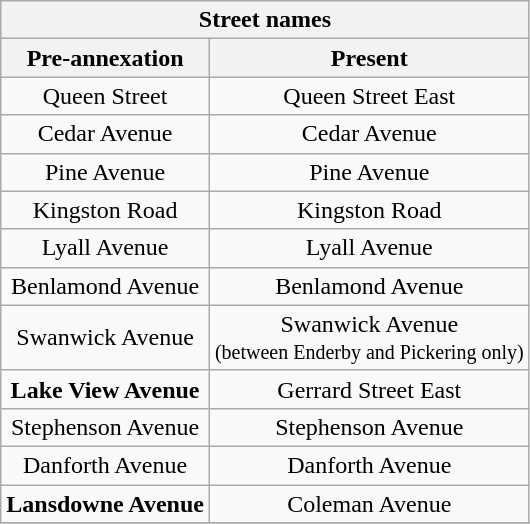<table class="wikitable plainrowheaders" style="text-align:center;" border="1">
<tr>
<th scope="col" colspan="2">Street names</th>
</tr>
<tr>
<th scope="col">Pre-annexation</th>
<th scope="col">Present</th>
</tr>
<tr>
<td>Queen Street</td>
<td>Queen Street East</td>
</tr>
<tr>
<td>Cedar Avenue</td>
<td>Cedar Avenue</td>
</tr>
<tr>
<td>Pine Avenue</td>
<td>Pine Avenue</td>
</tr>
<tr>
<td>Kingston Road</td>
<td>Kingston Road</td>
</tr>
<tr>
<td>Lyall Avenue</td>
<td>Lyall Avenue</td>
</tr>
<tr>
<td>Benlamond Avenue</td>
<td>Benlamond Avenue</td>
</tr>
<tr>
<td>Swanwick Avenue</td>
<td>Swanwick Avenue <br><small>(between Enderby and Pickering only)</small></td>
</tr>
<tr>
<td><strong>Lake View Avenue</strong></td>
<td>Gerrard Street East</td>
</tr>
<tr>
<td>Stephenson Avenue</td>
<td>Stephenson Avenue</td>
</tr>
<tr>
<td>Danforth Avenue</td>
<td>Danforth Avenue</td>
</tr>
<tr>
<td><strong>Lansdowne Avenue</strong></td>
<td>Coleman Avenue</td>
</tr>
<tr>
</tr>
</table>
